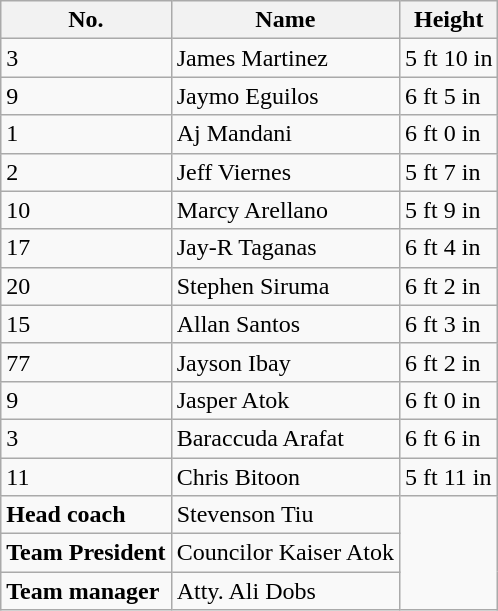<table class="wikitable sortable">
<tr>
<th>No.</th>
<th>Name</th>
<th>Height</th>
</tr>
<tr>
<td>3</td>
<td>James Martinez</td>
<td>5 ft 10 in</td>
</tr>
<tr>
<td>9</td>
<td>Jaymo Eguilos</td>
<td>6 ft 5 in</td>
</tr>
<tr>
<td>1</td>
<td>Aj Mandani</td>
<td>6 ft 0 in</td>
</tr>
<tr>
<td>2</td>
<td>Jeff Viernes</td>
<td>5 ft 7 in</td>
</tr>
<tr>
<td>10</td>
<td>Marcy Arellano</td>
<td>5 ft 9 in</td>
</tr>
<tr>
<td>17</td>
<td>Jay-R Taganas</td>
<td>6 ft 4 in</td>
</tr>
<tr>
<td>20</td>
<td>Stephen Siruma</td>
<td>6 ft 2 in</td>
</tr>
<tr>
<td>15</td>
<td>Allan Santos</td>
<td>6 ft 3 in</td>
</tr>
<tr>
<td>77</td>
<td>Jayson Ibay</td>
<td>6 ft 2 in</td>
</tr>
<tr>
<td>9</td>
<td>Jasper Atok</td>
<td>6 ft 0 in</td>
</tr>
<tr>
<td>3</td>
<td>Baraccuda Arafat</td>
<td>6 ft 6 in</td>
</tr>
<tr>
<td>11</td>
<td>Chris Bitoon</td>
<td>5 ft 11 in</td>
</tr>
<tr>
<td><strong>Head coach</strong></td>
<td>Stevenson Tiu</td>
</tr>
<tr>
<td><strong>Team President</strong></td>
<td>Councilor Kaiser Atok</td>
</tr>
<tr>
<td><strong>Team manager</strong></td>
<td>Atty. Ali Dobs</td>
</tr>
</table>
